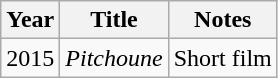<table class="wikitable sortable">
<tr>
<th>Year</th>
<th>Title</th>
<th class="unsortable">Notes</th>
</tr>
<tr>
<td>2015</td>
<td><em>Pitchoune</em></td>
<td>Short film</td>
</tr>
</table>
